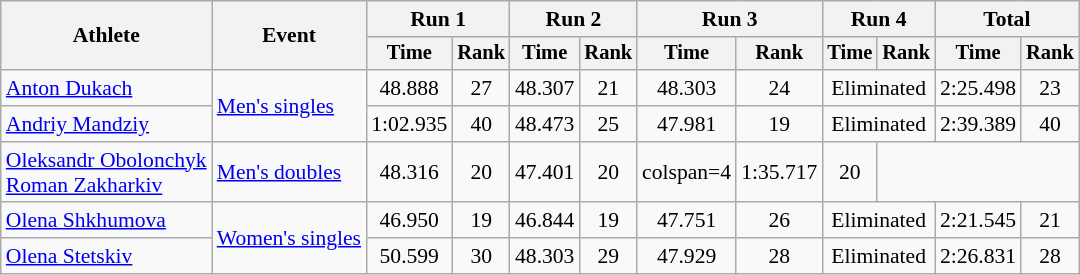<table class="wikitable" style="font-size:90%">
<tr>
<th rowspan="2">Athlete</th>
<th rowspan="2">Event</th>
<th colspan=2>Run 1</th>
<th colspan=2>Run 2</th>
<th colspan=2>Run 3</th>
<th colspan=2>Run 4</th>
<th colspan=2>Total</th>
</tr>
<tr style="font-size:95%">
<th>Time</th>
<th>Rank</th>
<th>Time</th>
<th>Rank</th>
<th>Time</th>
<th>Rank</th>
<th>Time</th>
<th>Rank</th>
<th>Time</th>
<th>Rank</th>
</tr>
<tr align=center>
<td align=left><a href='#'>Anton Dukach</a></td>
<td align=left rowspan=2><a href='#'>Men's singles</a></td>
<td>48.888</td>
<td>27</td>
<td>48.307</td>
<td>21</td>
<td>48.303</td>
<td>24</td>
<td colspan=2>Eliminated</td>
<td>2:25.498</td>
<td>23</td>
</tr>
<tr align=center>
<td align=left><a href='#'>Andriy Mandziy</a></td>
<td>1:02.935</td>
<td>40</td>
<td>48.473</td>
<td>25</td>
<td>47.981</td>
<td>19</td>
<td colspan=2>Eliminated</td>
<td>2:39.389</td>
<td>40</td>
</tr>
<tr align=center>
<td align=left><a href='#'>Oleksandr Obolonchyk</a><br><a href='#'>Roman Zakharkiv</a></td>
<td align=left><a href='#'>Men's doubles</a></td>
<td>48.316</td>
<td>20</td>
<td>47.401</td>
<td>20</td>
<td>colspan=4 </td>
<td>1:35.717</td>
<td>20</td>
</tr>
<tr align=center>
<td align=left><a href='#'>Olena Shkhumova</a></td>
<td align=left rowspan=2><a href='#'>Women's singles</a></td>
<td>46.950</td>
<td>19</td>
<td>46.844</td>
<td>19</td>
<td>47.751</td>
<td>26</td>
<td colspan=2>Eliminated</td>
<td>2:21.545</td>
<td>21</td>
</tr>
<tr align=center>
<td align=left><a href='#'>Olena Stetskiv</a></td>
<td>50.599</td>
<td>30</td>
<td>48.303</td>
<td>29</td>
<td>47.929</td>
<td>28</td>
<td colspan=2>Eliminated</td>
<td>2:26.831</td>
<td>28</td>
</tr>
</table>
